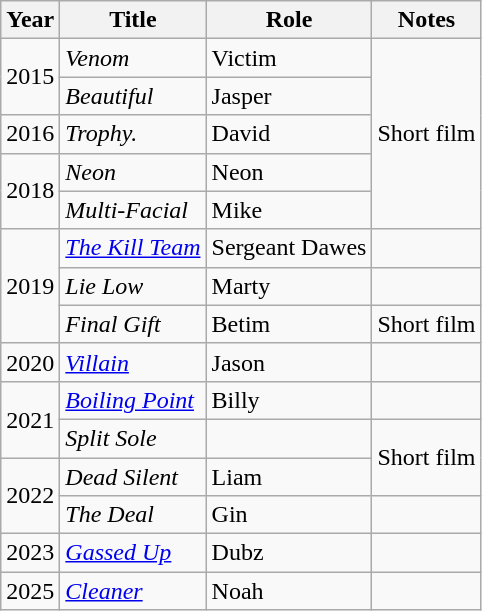<table class="wikitable sortable">
<tr>
<th>Year</th>
<th>Title</th>
<th>Role</th>
<th class="unsortable">Notes</th>
</tr>
<tr>
<td rowspan="2">2015</td>
<td><em>Venom</em></td>
<td>Victim</td>
<td rowspan="5">Short film</td>
</tr>
<tr>
<td><em>Beautiful</em></td>
<td>Jasper</td>
</tr>
<tr>
<td>2016</td>
<td><em>Trophy.</em></td>
<td>David</td>
</tr>
<tr>
<td rowspan="2">2018</td>
<td><em>Neon</em></td>
<td>Neon</td>
</tr>
<tr>
<td><em>Multi-Facial</em></td>
<td>Mike</td>
</tr>
<tr>
<td rowspan="3">2019</td>
<td><em><a href='#'>The Kill Team</a></em></td>
<td>Sergeant Dawes</td>
<td></td>
</tr>
<tr>
<td><em>Lie Low</em></td>
<td>Marty</td>
<td></td>
</tr>
<tr>
<td><em>Final Gift</em></td>
<td>Betim</td>
<td>Short film</td>
</tr>
<tr>
<td>2020</td>
<td><em><a href='#'>Villain</a></em></td>
<td>Jason</td>
<td></td>
</tr>
<tr>
<td rowspan="2">2021</td>
<td><em><a href='#'>Boiling Point</a></em></td>
<td>Billy</td>
<td></td>
</tr>
<tr>
<td><em>Split Sole</em></td>
<td></td>
<td rowspan="2">Short film</td>
</tr>
<tr>
<td rowspan="2">2022</td>
<td><em>Dead Silent</em></td>
<td>Liam</td>
</tr>
<tr>
<td><em>The Deal</em></td>
<td>Gin</td>
<td></td>
</tr>
<tr>
<td>2023</td>
<td><em><a href='#'>Gassed Up</a></em></td>
<td>Dubz</td>
<td></td>
</tr>
<tr>
<td>2025</td>
<td><em><a href='#'>Cleaner</a></em></td>
<td>Noah</td>
<td></td>
</tr>
</table>
